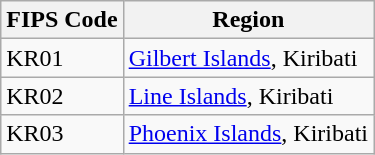<table class="wikitable">
<tr>
<th>FIPS Code</th>
<th>Region</th>
</tr>
<tr>
<td>KR01</td>
<td><a href='#'>Gilbert Islands</a>, Kiribati</td>
</tr>
<tr>
<td>KR02</td>
<td><a href='#'>Line Islands</a>, Kiribati</td>
</tr>
<tr>
<td>KR03</td>
<td><a href='#'>Phoenix Islands</a>, Kiribati</td>
</tr>
</table>
